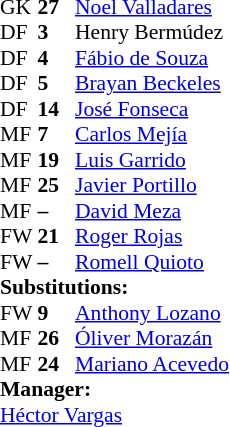<table style = "font-size: 90%" cellspacing = "0" cellpadding = "0">
<tr>
<td colspan = 4></td>
</tr>
<tr>
<th style="width:25px;"></th>
<th style="width:25px;"></th>
</tr>
<tr>
<td>GK</td>
<td><strong>27</strong></td>
<td> <a href='#'>Noel Valladares</a></td>
</tr>
<tr>
<td>DF</td>
<td><strong>3</strong></td>
<td> Henry Bermúdez</td>
<td></td>
<td></td>
</tr>
<tr>
<td>DF</td>
<td><strong>4</strong></td>
<td> <a href='#'>Fábio de Souza</a></td>
</tr>
<tr>
<td>DF</td>
<td><strong>5</strong></td>
<td> <a href='#'>Brayan Beckeles</a></td>
</tr>
<tr>
<td>DF</td>
<td><strong>14</strong></td>
<td> <a href='#'>José Fonseca</a></td>
</tr>
<tr>
<td>MF</td>
<td><strong>7</strong></td>
<td> <a href='#'>Carlos Mejía</a></td>
<td></td>
<td></td>
</tr>
<tr>
<td>MF</td>
<td><strong>19</strong></td>
<td> <a href='#'>Luis Garrido</a></td>
<td></td>
<td></td>
</tr>
<tr>
<td>MF</td>
<td><strong>25</strong></td>
<td> <a href='#'>Javier Portillo</a></td>
</tr>
<tr>
<td>MF</td>
<td><strong>–</strong></td>
<td> <a href='#'>David Meza</a></td>
<td></td>
<td></td>
</tr>
<tr>
<td>FW</td>
<td><strong>21</strong></td>
<td> <a href='#'>Roger Rojas</a></td>
<td></td>
<td></td>
</tr>
<tr>
<td>FW</td>
<td><strong>–</strong></td>
<td> <a href='#'>Romell Quioto</a></td>
</tr>
<tr>
<td colspan = 3><strong>Substitutions:</strong></td>
</tr>
<tr>
<td>FW</td>
<td><strong>9</strong></td>
<td> <a href='#'>Anthony Lozano</a></td>
<td></td>
<td></td>
</tr>
<tr>
<td>MF</td>
<td><strong>26</strong></td>
<td> <a href='#'>Óliver Morazán</a></td>
<td></td>
<td></td>
</tr>
<tr>
<td>MF</td>
<td><strong>24</strong></td>
<td> <a href='#'>Mariano Acevedo</a></td>
<td></td>
<td></td>
</tr>
<tr>
<td colspan = 3><strong>Manager:</strong></td>
</tr>
<tr>
<td colspan = 3> <a href='#'>Héctor Vargas</a></td>
</tr>
</table>
